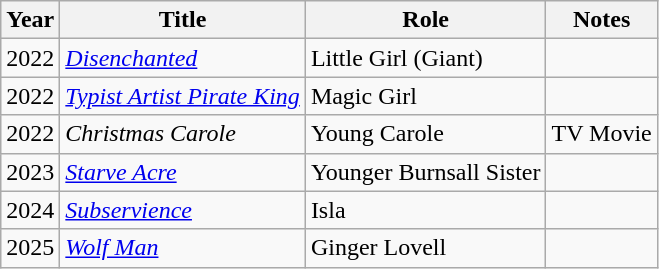<table class="wikitable sortable">
<tr>
<th>Year</th>
<th>Title</th>
<th>Role</th>
<th>Notes</th>
</tr>
<tr>
<td>2022</td>
<td><em><a href='#'>Disenchanted</a></em></td>
<td>Little Girl (Giant)</td>
<td></td>
</tr>
<tr>
<td>2022</td>
<td><em><a href='#'>Typist Artist Pirate King</a></em></td>
<td>Magic Girl</td>
<td></td>
</tr>
<tr>
<td>2022</td>
<td><em>Christmas Carole</em></td>
<td>Young Carole</td>
<td>TV Movie</td>
</tr>
<tr>
<td>2023</td>
<td><em><a href='#'>Starve Acre</a></em></td>
<td>Younger Burnsall Sister</td>
<td></td>
</tr>
<tr>
<td>2024</td>
<td><em><a href='#'>Subservience</a></em></td>
<td>Isla</td>
<td></td>
</tr>
<tr>
<td>2025</td>
<td><em><a href='#'>Wolf Man</a></em></td>
<td>Ginger Lovell</td>
<td></td>
</tr>
</table>
